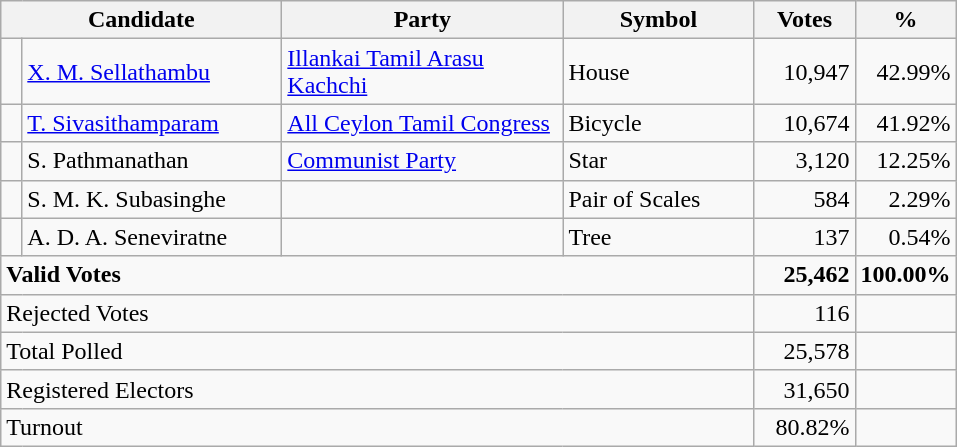<table class="wikitable" border="1" style="text-align:right;">
<tr>
<th align=left colspan=2 width="180">Candidate</th>
<th align=left width="180">Party</th>
<th align=left width="120">Symbol</th>
<th align=left width="60">Votes</th>
<th align=left width="60">%</th>
</tr>
<tr>
<td bgcolor=> </td>
<td align=left><a href='#'>X. M. Sellathambu</a></td>
<td align=left><a href='#'>Illankai Tamil Arasu Kachchi</a></td>
<td align=left>House</td>
<td>10,947</td>
<td>42.99%</td>
</tr>
<tr>
<td bgcolor=> </td>
<td align=left><a href='#'>T. Sivasithamparam</a></td>
<td align=left><a href='#'>All Ceylon Tamil Congress</a></td>
<td align=left>Bicycle</td>
<td>10,674</td>
<td>41.92%</td>
</tr>
<tr>
<td bgcolor=> </td>
<td align=left>S. Pathmanathan</td>
<td align=left><a href='#'>Communist Party</a></td>
<td align=left>Star</td>
<td>3,120</td>
<td>12.25%</td>
</tr>
<tr>
<td></td>
<td align=left>S. M. K. Subasinghe</td>
<td></td>
<td align=left>Pair of Scales</td>
<td>584</td>
<td>2.29%</td>
</tr>
<tr>
<td></td>
<td align=left>A. D. A. Seneviratne</td>
<td></td>
<td align=left>Tree</td>
<td>137</td>
<td>0.54%</td>
</tr>
<tr>
<td align=left colspan=4><strong>Valid Votes</strong></td>
<td><strong>25,462</strong></td>
<td><strong>100.00%</strong></td>
</tr>
<tr>
<td align=left colspan=4>Rejected Votes</td>
<td>116</td>
<td></td>
</tr>
<tr>
<td align=left colspan=4>Total Polled</td>
<td>25,578</td>
<td></td>
</tr>
<tr>
<td align=left colspan=4>Registered Electors</td>
<td>31,650</td>
<td></td>
</tr>
<tr>
<td align=left colspan=4>Turnout</td>
<td>80.82%</td>
<td></td>
</tr>
</table>
